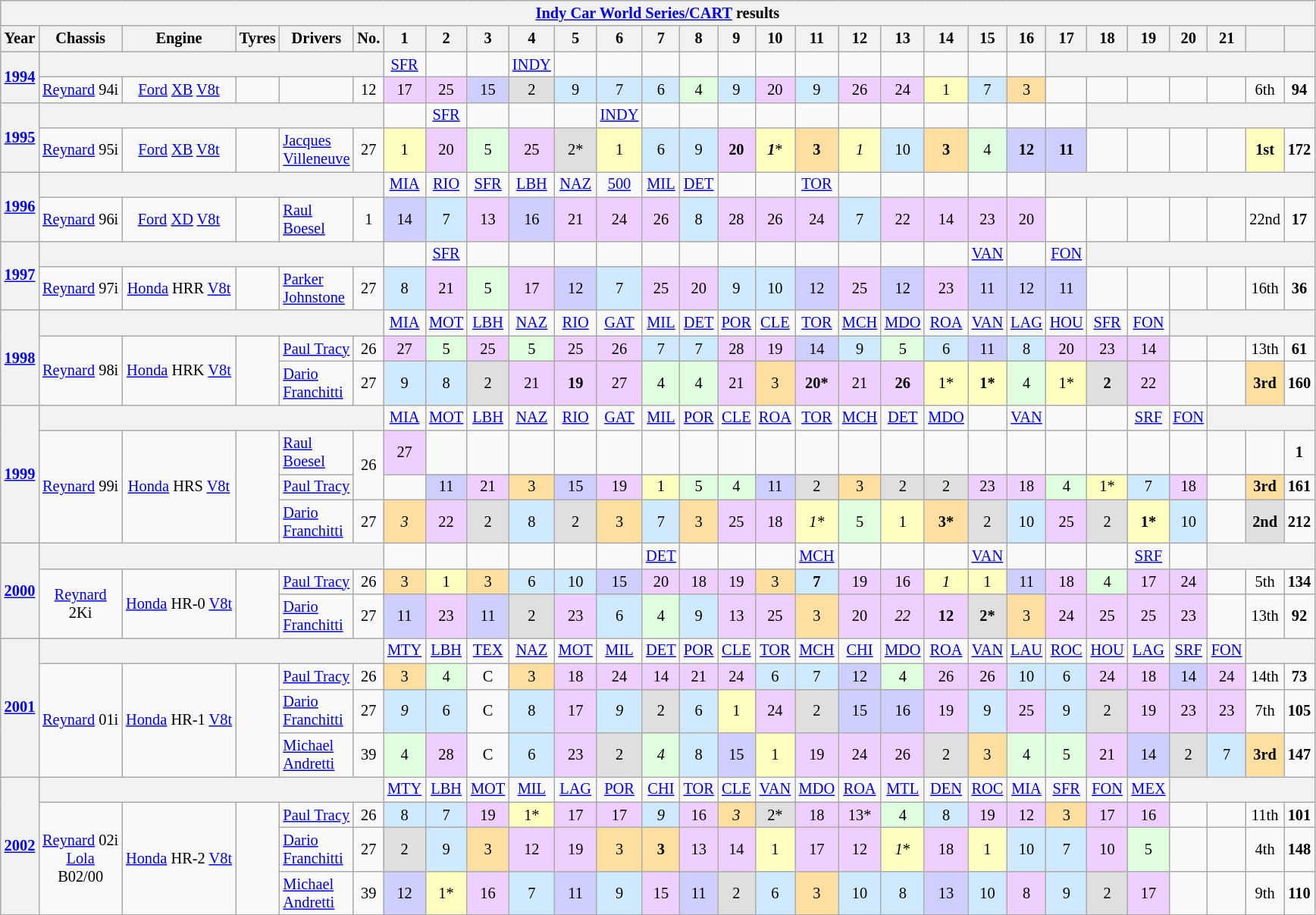<table class="wikitable mw-collapsible mw-collapsed" style="text-align:center; font-size:85%; width:700px">
<tr>
<th colspan=29><a href='#'>Indy Car World Series/CART</a> results</th>
</tr>
<tr>
<th>Year</th>
<th>Chassis</th>
<th>Engine</th>
<th>Tyres</th>
<th>Drivers</th>
<th>No.</th>
<th>1</th>
<th>2</th>
<th>3</th>
<th>4</th>
<th>5</th>
<th>6</th>
<th>7</th>
<th>8</th>
<th>9</th>
<th>10</th>
<th>11</th>
<th>12</th>
<th>13</th>
<th>14</th>
<th>15</th>
<th>16</th>
<th>17</th>
<th>18</th>
<th>19</th>
<th>20</th>
<th>21</th>
<th></th>
<th></th>
</tr>
<tr>
<th rowspan=2><a href='#'>1994</a></th>
<th colspan=5></th>
<td><a href='#'>SFR</a></td>
<td></td>
<td></td>
<td><a href='#'>INDY</a></td>
<td></td>
<td></td>
<td></td>
<td></td>
<td></td>
<td></td>
<td></td>
<td></td>
<td></td>
<td></td>
<td></td>
<td></td>
<th colspan=7></th>
</tr>
<tr>
<td nowrap><a href='#'>Reynard</a> 94i</td>
<td><a href='#'>Ford</a> <a href='#'>XB</a> <a href='#'>V8</a><a href='#'>t</a></td>
<td></td>
<td align="left"></td>
<td>12</td>
<td style="background:#efcfff;">17</td>
<td style="background:#efcfff;">25</td>
<td style="background:#cfcfff;">15</td>
<td style="background:#dfdfdf;">2</td>
<td style="background:#CFEAFF;">9</td>
<td style="background:#CFEAFF;">7</td>
<td style="background:#CFEAFF;">6</td>
<td style="background:#dfffdf;">4</td>
<td style="background:#CFEAFF;">9</td>
<td style="background:#efcfff;">20</td>
<td style="background:#CFEAFF;">9</td>
<td style="background:#efcfff;">26</td>
<td style="background:#efcfff;">24</td>
<td style="background:#ffffbf;">1</td>
<td style="background:#CFEAFF;">7</td>
<td style="background:#ffdf9f;">3</td>
<td></td>
<td></td>
<td></td>
<td></td>
<td></td>
<td>6th</td>
<td><strong>94</strong></td>
</tr>
<tr>
<th rowspan=2><a href='#'>1995</a></th>
<th colspan=5></th>
<td></td>
<td><a href='#'>SFR</a></td>
<td></td>
<td></td>
<td></td>
<td><a href='#'>INDY</a></td>
<td></td>
<td></td>
<td></td>
<td></td>
<td></td>
<td></td>
<td></td>
<td></td>
<td></td>
<td></td>
<td></td>
<th colspan=6></th>
</tr>
<tr>
<td><a href='#'>Reynard</a> 95i</td>
<td><a href='#'>Ford</a> <a href='#'>XB</a> <a href='#'>V8</a><a href='#'>t</a></td>
<td></td>
<td align="left"> <a href='#'>Jacques Villeneuve</a></td>
<td>27</td>
<td style="background:#ffffbf;">1</td>
<td style="background:#EFCFFF;">20</td>
<td style="background:#dfffdf;">5</td>
<td style="background:#EFCFFF;">25</td>
<td style="background:#dfdfdf;">2*</td>
<td style="background:#ffffbf;">1</td>
<td style="background:#CFEAFF;">6</td>
<td style="background:#CFEAFF;">9</td>
<td style="background:#EFCFFF;"><strong>20</strong></td>
<td style="background:#ffffbf;"><strong><em>1</em></strong>*</td>
<td style="background:#ffdf9f;"><strong>3</strong></td>
<td style="background:#ffffbf;"><em>1</em></td>
<td style="background:#CFEAFF;">10</td>
<td style="background:#ffdf9f;"><strong>3</strong></td>
<td style="background:#dfffdf;">4</td>
<td style="background:#cfcfff;"><strong>12</strong></td>
<td style="background:#cfcfff;"><strong>11</strong></td>
<td></td>
<td></td>
<td></td>
<td></td>
<td style="background:#ffffbf;"><strong>1st</strong></td>
<td><strong>172</strong></td>
</tr>
<tr>
<th rowspan=2><a href='#'>1996</a></th>
<th colspan=5></th>
<td><a href='#'>MIA</a></td>
<td><a href='#'>RIO</a></td>
<td><a href='#'>SFR</a></td>
<td><a href='#'>LBH</a></td>
<td><a href='#'>NAZ</a></td>
<td><a href='#'>500</a></td>
<td><a href='#'>MIL</a></td>
<td><a href='#'>DET</a></td>
<td></td>
<td></td>
<td><a href='#'>TOR</a></td>
<td></td>
<td></td>
<td></td>
<td></td>
<td></td>
<th colspan=7></th>
</tr>
<tr>
<td><a href='#'>Reynard</a> 96i</td>
<td><a href='#'>Ford</a> <a href='#'>XD</a> <a href='#'>V8</a><a href='#'>t</a></td>
<td></td>
<td align="left"> <a href='#'>Raul Boesel</a></td>
<td>1</td>
<td style="background:#cfcfff;">14</td>
<td style="background:#CFEAFF;">7</td>
<td style="background:#efcfff;">13</td>
<td style="background:#cfcfff;">16</td>
<td style="background:#efcfff;">21</td>
<td style="background:#efcfff;">24</td>
<td style="background:#efcfff;">26</td>
<td style="background:#CFEAFF;">8</td>
<td style="background:#efcfff;">28</td>
<td style="background:#efcfff;">26</td>
<td style="background:#efcfff;">24</td>
<td style="background:#CFEAFF;">7</td>
<td style="background:#efcfff;">22</td>
<td style="background:#efcfff;">14</td>
<td style="background:#efcfff;">23</td>
<td style="background:#efcfff;">20</td>
<td></td>
<td></td>
<td></td>
<td></td>
<td></td>
<td>22nd</td>
<td><strong>17</strong></td>
</tr>
<tr>
<th rowspan=2><a href='#'>1997</a></th>
<th colspan=5></th>
<td></td>
<td><a href='#'>SFR</a></td>
<td></td>
<td></td>
<td></td>
<td></td>
<td></td>
<td></td>
<td></td>
<td></td>
<td></td>
<td></td>
<td></td>
<td></td>
<td><a href='#'>VAN</a></td>
<td></td>
<td><a href='#'>FON</a></td>
<th colspan=6></th>
</tr>
<tr>
<td><a href='#'>Reynard</a> 97i</td>
<td><a href='#'>Honda</a> HRR <a href='#'>V8</a><a href='#'>t</a></td>
<td></td>
<td align="left"> <a href='#'>Parker Johnstone</a></td>
<td>27</td>
<td style="background:#CFEAFF;">8</td>
<td style="background:#EFCFFF;">21</td>
<td style="background:#DFFFDF;">5</td>
<td style="background:#EFCFFF;">17</td>
<td style="background:#CFCFFF;">12</td>
<td style="background:#CFEAFF;">7</td>
<td style="background:#EFCFFF;">25</td>
<td style="background:#EFCFFF;">20</td>
<td style="background:#CFEAFF;">9</td>
<td style="background:#CFEAFF;">10</td>
<td style="background:#CFCFFF;">12</td>
<td style="background:#EFCFFF;">25</td>
<td style="background:#CFCFFF;">12</td>
<td style="background:#EFCFFF;">23</td>
<td style="background:#CFCFFF;">11</td>
<td style="background:#CFCFFF;">12</td>
<td style="background:#CFCFFF;">11</td>
<td></td>
<td></td>
<td></td>
<td></td>
<td>16th</td>
<td><strong>36</strong></td>
</tr>
<tr>
<th rowspan=3><a href='#'>1998</a></th>
<th colspan=5></th>
<td><a href='#'>MIA</a></td>
<td><a href='#'>MOT</a></td>
<td><a href='#'>LBH</a></td>
<td><a href='#'>NAZ</a></td>
<td><a href='#'>RIO</a></td>
<td><a href='#'>GAT</a></td>
<td><a href='#'>MIL</a></td>
<td><a href='#'>DET</a></td>
<td><a href='#'>POR</a></td>
<td><a href='#'>CLE</a></td>
<td><a href='#'>TOR</a></td>
<td><a href='#'>MCH</a></td>
<td><a href='#'>MDO</a></td>
<td><a href='#'>ROA</a></td>
<td><a href='#'>VAN</a></td>
<td><a href='#'>LAG</a></td>
<td><a href='#'>HOU</a></td>
<td><a href='#'>SFR</a></td>
<td><a href='#'>FON</a></td>
<th colspan=4></th>
</tr>
<tr>
<td rowspan=2><a href='#'>Reynard</a> 98i</td>
<td rowspan=2><a href='#'>Honda</a> HRK <a href='#'>V8</a><a href='#'>t</a></td>
<td rowspan=2></td>
<td align="left"> <a href='#'>Paul Tracy</a></td>
<td>26</td>
<td style="background:#efcfff;">27</td>
<td style="background:#DFFFDF;">5</td>
<td style="background:#EFCFFF;">25</td>
<td style="background:#DFFFDF;">5</td>
<td style="background:#EFCFFF;">25</td>
<td style="background:#EFCFFF;">26</td>
<td style="background:#CFEAFF;">7</td>
<td style="background:#CFEAFF;">7</td>
<td style="background:#EFCFFF;">28</td>
<td style="background:#EFCFFF;">19</td>
<td style="background:#CFCFFF;">14</td>
<td style="background:#CFEAFF;">9</td>
<td style="background:#dfffdf;">5</td>
<td style="background:#CFEAFF;">6</td>
<td style="background:#CFCFFF;">11</td>
<td style="background:#CFEAFF;">8</td>
<td style="background:#EFCFFF;">20</td>
<td style="background:#EFCFFF;">23</td>
<td style="background:#EFCFFF;">14</td>
<td></td>
<td></td>
<td>13th</td>
<td><strong>61</strong></td>
</tr>
<tr>
<td align="left"> <a href='#'>Dario Franchitti</a></td>
<td>27</td>
<td style="background:#CFEAFF;">9</td>
<td style="background:#CFEAFF;">8</td>
<td style="background:#DFDFDF;">2</td>
<td style="background:#EFCFFF;">21</td>
<td style="background:#EFCFFF;"><strong>19</strong></td>
<td style="background:#EFCFFF;">27</td>
<td style="background:#dfffdf;">4</td>
<td style="background:#dfffdf;">4</td>
<td style="background:#EFCFFF;">21</td>
<td style="background:#ffdf9f;">3</td>
<td style="background:#EFCFFF;"><strong>20*</strong></td>
<td style="background:#EFCFFF;">21</td>
<td style="background:#EFCFFF;"><strong>26</strong></td>
<td style="background:#ffffbf;">1*</td>
<td style="background:#ffffbf;"><strong>1*</strong></td>
<td style="background:#dfffdf;">4</td>
<td style="background:#ffffbf;">1*</td>
<td style="background:#DFDFDF;"><strong>2</strong></td>
<td style="background:#EFCFFF;">22</td>
<td></td>
<td></td>
<td style="background:#ffdf9f;"><strong>3rd</strong></td>
<td><strong>160</strong></td>
</tr>
<tr>
<th rowspan=4><a href='#'>1999</a></th>
<th colspan=5></th>
<td><a href='#'>MIA</a></td>
<td><a href='#'>MOT</a></td>
<td><a href='#'>LBH</a></td>
<td><a href='#'>NAZ</a></td>
<td><a href='#'>RIO</a></td>
<td><a href='#'>GAT</a></td>
<td><a href='#'>MIL</a></td>
<td><a href='#'>POR</a></td>
<td><a href='#'>CLE</a></td>
<td><a href='#'>ROA</a></td>
<td><a href='#'>TOR</a></td>
<td><a href='#'>MCH</a></td>
<td><a href='#'>DET</a></td>
<td><a href='#'>MDO</a></td>
<td></td>
<td><a href='#'>VAN</a></td>
<td></td>
<td></td>
<td><a href='#'>SRF</a></td>
<td><a href='#'>FON</a></td>
<th colspan=3></th>
</tr>
<tr>
<td rowspan=3><a href='#'>Reynard</a> 99i</td>
<td rowspan=3><a href='#'>Honda</a> HRS <a href='#'>V8</a><a href='#'>t</a></td>
<td rowspan=3></td>
<td align="left"> <a href='#'>Raul Boesel</a></td>
<td rowspan=2>26</td>
<td style="background:#EFCFFF;">27</td>
<td></td>
<td></td>
<td></td>
<td></td>
<td></td>
<td></td>
<td></td>
<td></td>
<td></td>
<td></td>
<td></td>
<td></td>
<td></td>
<td></td>
<td></td>
<td></td>
<td></td>
<td></td>
<td></td>
<td></td>
<td></td>
<td><strong>1</strong></td>
</tr>
<tr>
<td align="left"> <a href='#'>Paul Tracy</a></td>
<td></td>
<td style="background:#CFCFFF;">11</td>
<td style="background:#EFCFFF;">21</td>
<td style="background:#ffdf9f;">3</td>
<td style="background:#CFCFFF;">15</td>
<td style="background:#EFCFFF;">19</td>
<td style="background:#ffffbf;">1</td>
<td style="background:#dfffdf;">5</td>
<td style="background:#dfffdf;">4</td>
<td style="background:#CFCFFF;">11</td>
<td style="background:#DFDFDF;">2</td>
<td style="background:#ffdf9f;">3</td>
<td style="background:#DFDFDF;">2</td>
<td style="background:#DFDFDF;">2</td>
<td style="background:#EFCFFF;">23</td>
<td style="background:#EFCFFF;">18</td>
<td style="background:#dfffdf;">4</td>
<td style="background:#ffffbf;">1*</td>
<td style="background:#CFEAFF;">7</td>
<td style="background:#EFCFFF;">18</td>
<td></td>
<td style="background:#ffdf9f;"><strong>3rd</strong></td>
<td><strong>161</strong></td>
</tr>
<tr>
<td align="left"> <a href='#'>Dario Franchitti</a></td>
<td>27</td>
<td style="background:#ffdf9f;"><em>3</em></td>
<td style="background:#EFCFFF;">22</td>
<td style="background:#DFDFDF;">2</td>
<td style="background:#CFEAFF;">8</td>
<td style="background:#DFDFDF;">2</td>
<td style="background:#ffdf9f;">3</td>
<td style="background:#CFEAFF;">7</td>
<td style="background:#ffdf9f;">3</td>
<td style="background:#EFCFFF;">25</td>
<td style="background:#EFCFFF;">18</td>
<td style="background:#ffffbf;"><em>1*</em></td>
<td style="background:#dfffdf;">5</td>
<td style="background:#ffffbf;">1</td>
<td style="background:#ffdf9f;"><strong>3*</strong></td>
<td style="background:#DFDFDF;">2</td>
<td style="background:#CFEAFF;">10</td>
<td style="background:#EFCFFF;">25</td>
<td style="background:#DFDFDF;">2</td>
<td style="background:#ffffbf;"><strong>1*</strong></td>
<td style="background:#CFEAFF;">10</td>
<td></td>
<td style="background:#DFDFDF;"><strong>2nd</strong></td>
<td><strong>212</strong></td>
</tr>
<tr>
<th rowspan=3><a href='#'>2000</a></th>
<th colspan=5></th>
<td></td>
<td></td>
<td></td>
<td></td>
<td></td>
<td></td>
<td><a href='#'>DET</a></td>
<td></td>
<td></td>
<td></td>
<td><a href='#'>MCH</a></td>
<td></td>
<td></td>
<td></td>
<td><a href='#'>VAN</a></td>
<td></td>
<td></td>
<td></td>
<td><a href='#'>SRF</a></td>
<td></td>
<th colspan=3></th>
</tr>
<tr>
<td rowspan=2><a href='#'>Reynard</a> 2Ki</td>
<td rowspan=2><a href='#'>Honda</a> HR-0 <a href='#'>V8</a><a href='#'>t</a></td>
<td rowspan=2></td>
<td align="left"> <a href='#'>Paul Tracy</a></td>
<td>26</td>
<td style="background:#ffdf9f;">3</td>
<td style="background:#ffffbf;">1</td>
<td style="background:#ffdf9f;">3</td>
<td style="background:#CFEAFF;">6</td>
<td style="background:#CFEAFF;">10</td>
<td style="background:#CFCFFF;">15</td>
<td style="background:#efcfff;">20</td>
<td style="background:#efcfff;">18</td>
<td style="background:#efcfff;">19</td>
<td style="background:#ffdf9f;">3</td>
<td style="background:#CFEAFF;"><strong>7</strong></td>
<td style="background:#efcfff;">19</td>
<td style="background:#efcfff;">16</td>
<td style="background:#ffffbf;"><em>1</em></td>
<td style="background:#ffffbf;">1</td>
<td style="background:#CFCFFF;">11</td>
<td style="background:#efcfff;">18</td>
<td style="background:#dfffdf;">4</td>
<td style="background:#efcfff;">17</td>
<td style="background:#efcfff;">24</td>
<td></td>
<td>5th</td>
<td><strong>134</strong></td>
</tr>
<tr>
<td align="left"> <a href='#'>Dario Franchitti</a></td>
<td>27</td>
<td style="background:#CFCFFF;">11</td>
<td style="background:#efcfff;">23</td>
<td style="background:#CFCFFF;">11</td>
<td style="background:#dfdfdf;">2</td>
<td style="background:#efcfff;">23</td>
<td style="background:#CFEAFF;">6</td>
<td style="background:#dfffdf;">4</td>
<td style="background:#CFEAFF;">9</td>
<td style="background:#efcfff;">13</td>
<td style="background:#efcfff;">25</td>
<td style="background:#ffdf9f;">3</td>
<td style="background:#efcfff;">20</td>
<td style="background:#efcfff;"><em>22</em></td>
<td style="background:#efcfff;"><strong>12</strong></td>
<td style="background:#dfdfdf;"><strong>2*</strong></td>
<td style="background:#ffdf9f;">3</td>
<td style="background:#efcfff;">24</td>
<td style="background:#efcfff;">25</td>
<td style="background:#efcfff;">25</td>
<td style="background:#efcfff;">23</td>
<td></td>
<td>13th</td>
<td><strong>92</strong></td>
</tr>
<tr>
<th rowspan=4><a href='#'>2001</a></th>
<th colspan=5></th>
<td><a href='#'>MTY</a></td>
<td><a href='#'>LBH</a></td>
<td><a href='#'>TEX</a></td>
<td><a href='#'>NAZ</a></td>
<td><a href='#'>MOT</a></td>
<td><a href='#'>MIL</a></td>
<td><a href='#'>DET</a></td>
<td><a href='#'>POR</a></td>
<td><a href='#'>CLE</a></td>
<td><a href='#'>TOR</a></td>
<td><a href='#'>MCH</a></td>
<td><a href='#'>CHI</a></td>
<td><a href='#'>MDO</a></td>
<td><a href='#'>ROA</a></td>
<td><a href='#'>VAN</a></td>
<td><a href='#'>LAU</a></td>
<td><a href='#'>ROC</a></td>
<td><a href='#'>HOU</a></td>
<td><a href='#'>LAG</a></td>
<td><a href='#'>SRF</a></td>
<td><a href='#'>FON</a></td>
<th colspan=2></th>
</tr>
<tr>
<td rowspan=3><a href='#'>Reynard</a> 01i</td>
<td rowspan=3><a href='#'>Honda</a> HR-1 <a href='#'>V8</a><a href='#'>t</a></td>
<td rowspan=3></td>
<td align="left"> <a href='#'>Paul Tracy</a></td>
<td>26</td>
<td style="background:#ffdf9f;">3</td>
<td style="background:#dfffdf;">4</td>
<td style-"background:#ffffff;">C</td>
<td style="background:#ffdf9f;">3</td>
<td style="background:#efcfff;">18</td>
<td style="background:#efcfff;">24</td>
<td style="background:#efcfff;">14</td>
<td style="background:#efcfff;">21</td>
<td style="background:#efcfff;">24</td>
<td style="background:#CFEAFF;">6</td>
<td style="background:#CFEAFF;">7</td>
<td style="background:#CFCFFF;">12</td>
<td style="background:#dfffdf;">4</td>
<td style="background:#efcfff;">26</td>
<td style="background:#efcfff;">26</td>
<td style="background:#CFEAFF;">10</td>
<td style="background:#CFEAFF;">6</td>
<td style="background:#efcfff;">24</td>
<td style="background:#efcfff;">18</td>
<td style="background:#CFCFFF;">14</td>
<td style="background:#efcfff;">24</td>
<td>14th</td>
<td><strong>73</strong></td>
</tr>
<tr>
<td align="left"> <a href='#'>Dario Franchitti</a></td>
<td>27</td>
<td style="background:#CFEAFF;"><em>9</em></td>
<td style="background:#CFEAFF;">6</td>
<td style-"background:#ffffff;">C</td>
<td style="background:#CFEAFF;">8</td>
<td style="background:#efcfff;">17</td>
<td style="background:#CFEAFF;"><em>9</em></td>
<td style="background:#dfdfdf;">2</td>
<td style="background:#CFEAFF;">6</td>
<td style="background:#ffffbf;">1</td>
<td style="background:#efcfff;">24</td>
<td style="background:#dfdfdf;">2</td>
<td style="background:#CFCFFF;">15</td>
<td style="background:#CFCFFF;">16</td>
<td style="background:#efcfff;">19</td>
<td style="background:#CFEAFF;">9</td>
<td style="background:#efcfff;">25</td>
<td style="background:#CFEAFF;">9</td>
<td style="background:#dfdfdf;">2</td>
<td style="background:#efcfff;">19</td>
<td style="background:#efcfff;">23</td>
<td style="background:#efcfff;">23</td>
<td>7th</td>
<td><strong>105</strong></td>
</tr>
<tr>
<td align="left"> <a href='#'>Michael Andretti</a></td>
<td>39</td>
<td style="background:#dfffdf;">4</td>
<td style="background:#efcfff;">28</td>
<td style-"background:#ffffff;">C</td>
<td style="background:#CFEAFF;">6</td>
<td style="background:#efcfff;">23</td>
<td style="background:#dfdfdf;">2</td>
<td style="background:#dfffdf;"><em>4</em></td>
<td style="background:#CFEAFF;">8</td>
<td style="background:#CFCFFF;">15</td>
<td style="background:#ffffbf;">1</td>
<td style="background:#efcfff;">19</td>
<td style="background:#efcfff;">24</td>
<td style="background:#efcfff;">26</td>
<td style="background:#dfdfdf;">2</td>
<td style="background:#ffdf9f;">3</td>
<td style="background:#dfffdf;">4</td>
<td style="background:#dfffdf;">5</td>
<td style="background:#efcfff;">21</td>
<td style="background:#CFCFFF;">14</td>
<td style="background:#dfdfdf;">2</td>
<td style="background:#CFEAFF;">7</td>
<td style="background:#ffdf9f;"><strong>3rd</strong></td>
<td><strong>147</strong></td>
</tr>
<tr>
<th rowspan=4><a href='#'>2002</a></th>
<th colspan=5></th>
<td><a href='#'>MTY</a></td>
<td><a href='#'>LBH</a></td>
<td><a href='#'>MOT</a></td>
<td><a href='#'>MIL</a></td>
<td><a href='#'>LAG</a></td>
<td><a href='#'>POR</a></td>
<td><a href='#'>CHI</a></td>
<td><a href='#'>TOR</a></td>
<td><a href='#'>CLE</a></td>
<td><a href='#'>VAN</a></td>
<td><a href='#'>MDO</a></td>
<td><a href='#'>ROA</a></td>
<td><a href='#'>MTL</a></td>
<td><a href='#'>DEN</a></td>
<td><a href='#'>ROC</a></td>
<td><a href='#'>MIA</a></td>
<td><a href='#'>SFR</a></td>
<td><a href='#'>FON</a></td>
<td><a href='#'>MEX</a></td>
<th colspan=4></th>
</tr>
<tr>
<td rowspan=3><a href='#'>Reynard</a> 02i<br><a href='#'>Lola</a> B02/00</td>
<td rowspan=3 nowrap><a href='#'>Honda</a> HR-2 <a href='#'>V8</a><a href='#'>t</a></td>
<td rowspan=3></td>
<td align="left"> <a href='#'>Paul Tracy</a></td>
<td>26</td>
<td style="background:#CFEAFF;">8</td>
<td style="background:#CFEAFF;">7</td>
<td style="background:#efcfff;">19</td>
<td style="background:#ffffbf;">1*</td>
<td style="background:#efcfff;">17</td>
<td style="background:#efcfff;">17</td>
<td style="background:#CFEAFF;"><em>9</em></td>
<td style="background:#efcfff;">16</td>
<td style="background:#ffdf9f;"><em>3</em></td>
<td style="background:#dfdfdf;">2*</td>
<td style="background:#efcfff;">18</td>
<td style="background:#efcfff;">13*</td>
<td style="background:#dfffdf;">4</td>
<td style="background:#CFEAFF;">8</td>
<td style="background:#efcfff;">19</td>
<td style="background:#efcfff;">12</td>
<td style="background:#ffdf9f;">3</td>
<td style="background:#efcfff;">17</td>
<td style="background:#efcfff;">16</td>
<td></td>
<td></td>
<td>11th</td>
<td><strong>101</strong></td>
</tr>
<tr>
<td align="left"> <a href='#'>Dario Franchitti</a></td>
<td>27</td>
<td style="background:#dfdfdf;">2</td>
<td style="background:#CFEAFF;">9</td>
<td style="background:#ffdf9f;">3</td>
<td style="background:#efcfff;">12</td>
<td style="background:#efcfff;">19</td>
<td style="background:#ffdf9f;">3</td>
<td style="background:#ffdf9f;"><strong>3</strong></td>
<td style="background:#efcfff;">13</td>
<td style="background:#efcfff;">14</td>
<td style="background:#ffffbf;">1</td>
<td style="background:#efcfff;">17</td>
<td style="background:#efcfff;">12</td>
<td style="background:#ffffbf;"><em>1</em>*</td>
<td style="background:#efcfff;">18</td>
<td style="background:#ffffbf;">1</td>
<td style="background:#CFEAFF;">10</td>
<td style="background:#CFEAFF;">7</td>
<td style="background:#efcfff;">10</td>
<td style="background:#dfffdf;">5</td>
<td></td>
<td></td>
<td>4th</td>
<td><strong>148</strong></td>
</tr>
<tr>
<td align="left"> <a href='#'>Michael Andretti</a></td>
<td>39</td>
<td style="background:#CFCFFF;">12</td>
<td style="background:#ffffbf;">1*</td>
<td style="background:#efcfff;">16</td>
<td style="background:#CFEAFF;">7</td>
<td style="background:#CFCFFF;">11</td>
<td style="background:#CFEAFF;">9</td>
<td style="background:#efcfff;">15</td>
<td style="background:#CFCFFF;">11</td>
<td style="background:#dfdfdf;">2</td>
<td style="background:#CFEAFF;">6</td>
<td style="background:#ffdf9f;">3</td>
<td style="background:#CFEAFF;">10</td>
<td style="background:#CFEAFF;">8</td>
<td style="background:#CFCFFF;">13</td>
<td style="background:#CFEAFF;">10</td>
<td style="background:#efcfff;">8</td>
<td style="background:#CFEAFF;">9</td>
<td style="background:#dfdfdf;">2</td>
<td style="background:#efcfff;">17</td>
<td></td>
<td></td>
<td>9th</td>
<td><strong>110</strong></td>
</tr>
</table>
